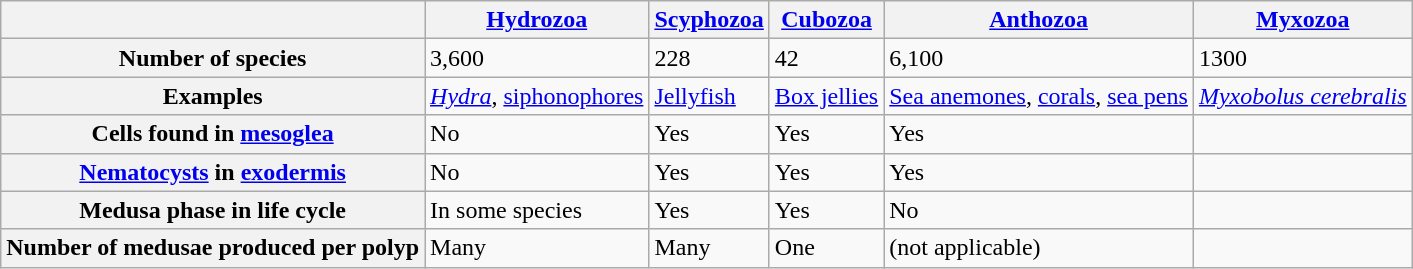<table class="wikitable">
<tr>
<th></th>
<th><a href='#'>Hydrozoa</a></th>
<th><a href='#'>Scyphozoa</a></th>
<th><a href='#'>Cubozoa</a></th>
<th><a href='#'>Anthozoa</a></th>
<th><a href='#'>Myxozoa</a></th>
</tr>
<tr>
<th>Number of species</th>
<td>3,600</td>
<td>228</td>
<td>42</td>
<td>6,100</td>
<td>1300</td>
</tr>
<tr>
<th>Examples</th>
<td><em><a href='#'>Hydra</a></em>, <a href='#'>siphonophores</a></td>
<td><a href='#'>Jellyfish</a></td>
<td><a href='#'>Box jellies</a></td>
<td><a href='#'>Sea anemones</a>, <a href='#'>corals</a>, <a href='#'>sea pens</a></td>
<td><em><a href='#'>Myxobolus cerebralis</a></em></td>
</tr>
<tr>
<th>Cells found in <a href='#'>mesoglea</a></th>
<td>No</td>
<td>Yes</td>
<td>Yes</td>
<td>Yes</td>
<td></td>
</tr>
<tr>
<th><a href='#'>Nematocysts</a> in <a href='#'>exodermis</a></th>
<td>No</td>
<td>Yes</td>
<td>Yes</td>
<td>Yes</td>
<td></td>
</tr>
<tr>
<th>Medusa phase in life cycle</th>
<td>In some species</td>
<td>Yes</td>
<td>Yes</td>
<td>No</td>
<td></td>
</tr>
<tr>
<th>Number of medusae produced per polyp</th>
<td>Many</td>
<td>Many</td>
<td>One</td>
<td>(not applicable)</td>
<td></td>
</tr>
</table>
